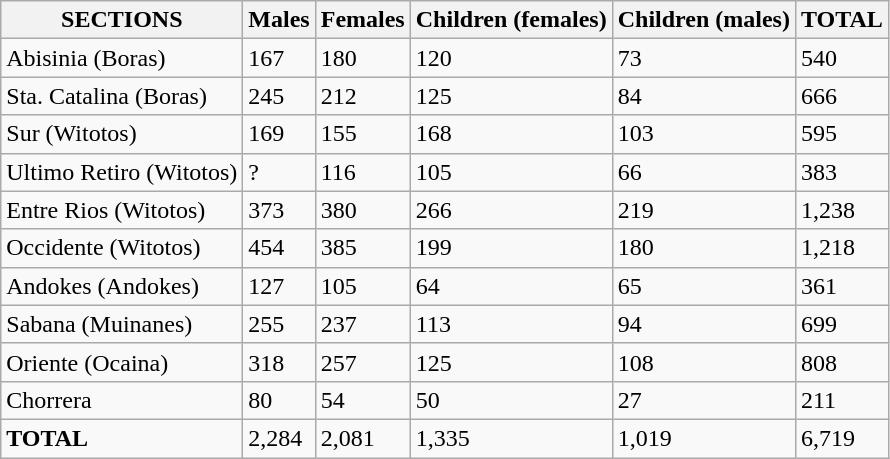<table class="wikitable">
<tr>
<th><strong>SECTIONS</strong></th>
<th>Males</th>
<th>Females</th>
<th>Children (females)</th>
<th>Children (males)</th>
<th>TOTAL</th>
</tr>
<tr>
<td>Abisinia (Boras)</td>
<td>167</td>
<td>180</td>
<td>120</td>
<td>73</td>
<td>540</td>
</tr>
<tr>
<td>Sta. Catalina (Boras)</td>
<td>245</td>
<td>212</td>
<td>125</td>
<td>84</td>
<td>666</td>
</tr>
<tr>
<td>Sur (Witotos)</td>
<td>169</td>
<td>155</td>
<td>168</td>
<td>103</td>
<td>595</td>
</tr>
<tr>
<td>Ultimo Retiro (Witotos)</td>
<td>?</td>
<td>116</td>
<td>105</td>
<td>66</td>
<td>383</td>
</tr>
<tr>
<td>Entre Rios (Witotos)</td>
<td>373</td>
<td>380</td>
<td>266</td>
<td>219</td>
<td>1,238</td>
</tr>
<tr>
<td>Occidente (Witotos)</td>
<td>454</td>
<td>385</td>
<td>199</td>
<td>180</td>
<td>1,218</td>
</tr>
<tr>
<td>Andokes (Andokes)</td>
<td>127</td>
<td>105</td>
<td>64</td>
<td>65</td>
<td>361</td>
</tr>
<tr>
<td>Sabana (Muinanes)</td>
<td>255</td>
<td>237</td>
<td>113</td>
<td>94</td>
<td>699</td>
</tr>
<tr>
<td>Oriente (Ocaina)</td>
<td>318</td>
<td>257</td>
<td>125</td>
<td>108</td>
<td>808</td>
</tr>
<tr>
<td>Chorrera</td>
<td>80</td>
<td>54</td>
<td>50</td>
<td>27</td>
<td>211</td>
</tr>
<tr>
<td><strong>TOTAL</strong></td>
<td>2,284</td>
<td>2,081</td>
<td>1,335</td>
<td>1,019</td>
<td>6,719</td>
</tr>
</table>
